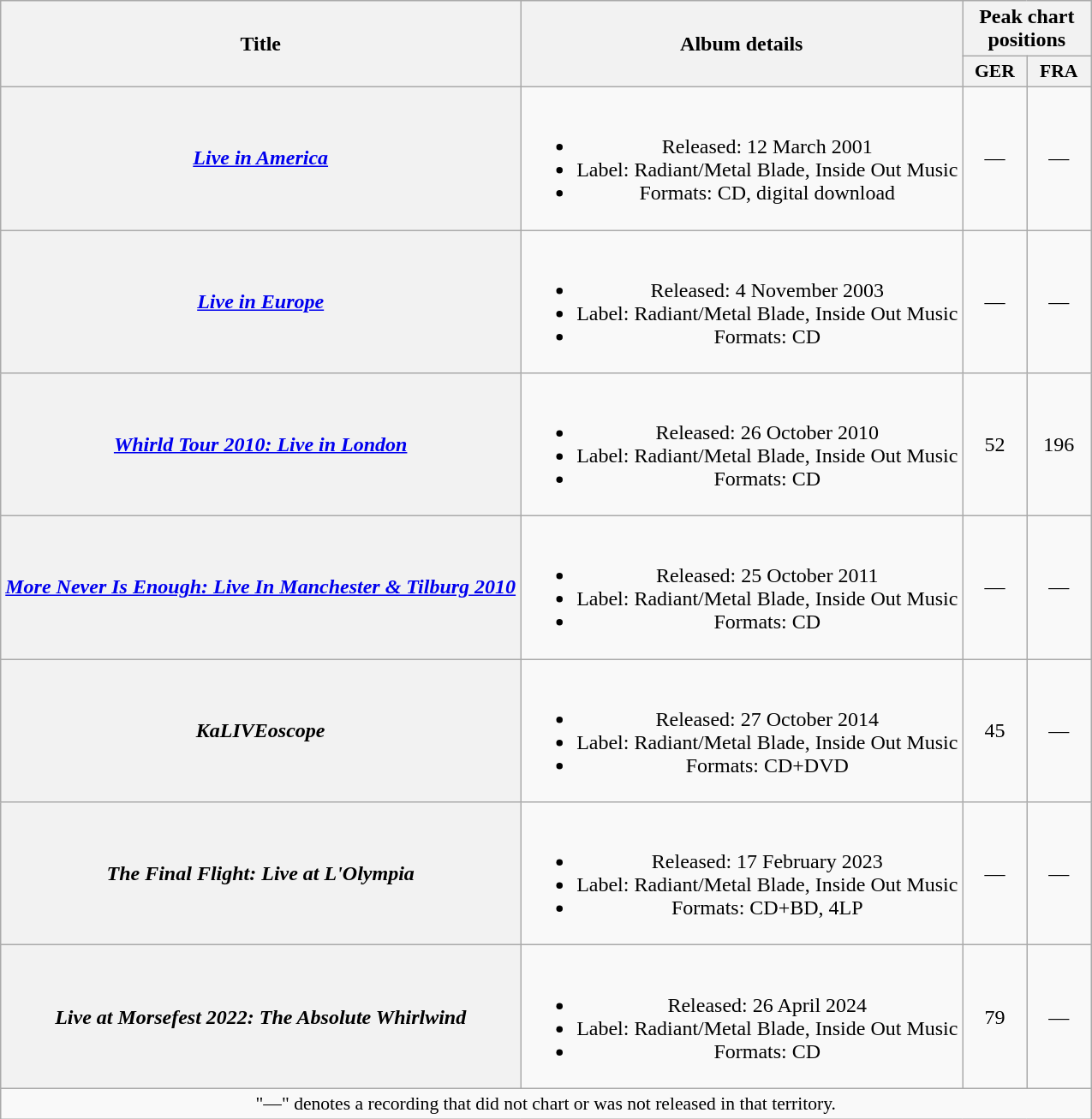<table class="wikitable plainrowheaders" style="text-align:center;">
<tr>
<th scope="col" rowspan="2">Title</th>
<th scope="col" rowspan="2">Album details</th>
<th scope="col" colspan="2">Peak chart positions</th>
</tr>
<tr>
<th scope="col" style="width:3em;font-size:90%;">GER<br></th>
<th scope="col" style="width:3em;font-size:90%;">FRA<br></th>
</tr>
<tr>
<th scope="row"><em><a href='#'>Live in America</a></em></th>
<td><br><ul><li>Released: 12 March 2001</li><li>Label: Radiant/Metal Blade, Inside Out Music</li><li>Formats: CD, digital download</li></ul></td>
<td>—</td>
<td>—</td>
</tr>
<tr>
<th scope="row"><em><a href='#'>Live in Europe</a></em></th>
<td><br><ul><li>Released: 4 November 2003</li><li>Label: Radiant/Metal Blade, Inside Out Music</li><li>Formats: CD</li></ul></td>
<td>—</td>
<td>—</td>
</tr>
<tr>
<th scope="row"><em><a href='#'>Whirld Tour 2010: Live in London</a></em></th>
<td><br><ul><li>Released: 26 October 2010</li><li>Label: Radiant/Metal Blade, Inside Out Music</li><li>Formats: CD</li></ul></td>
<td>52</td>
<td>196</td>
</tr>
<tr>
<th scope="row"><em><a href='#'>More Never Is Enough: Live In Manchester & Tilburg 2010</a></em></th>
<td><br><ul><li>Released: 25 October 2011</li><li>Label: Radiant/Metal Blade, Inside Out Music</li><li>Formats: CD</li></ul></td>
<td>—</td>
<td>—</td>
</tr>
<tr>
<th scope="row"><em>KaLIVEoscope</em></th>
<td><br><ul><li>Released: 27 October 2014</li><li>Label: Radiant/Metal Blade, Inside Out Music</li><li>Formats: CD+DVD</li></ul></td>
<td>45</td>
<td>—</td>
</tr>
<tr>
<th scope="row"><em>The Final Flight: Live at L'Olympia</em></th>
<td><br><ul><li>Released: 17 February 2023</li><li>Label: Radiant/Metal Blade, Inside Out Music</li><li>Formats: CD+BD, 4LP</li></ul></td>
<td>—</td>
<td>—</td>
</tr>
<tr>
<th scope="row"><em>Live at Morsefest 2022: The Absolute Whirlwind</em></th>
<td><br><ul><li>Released: 26 April 2024</li><li>Label: Radiant/Metal Blade, Inside Out Music</li><li>Formats: CD</li></ul></td>
<td>79</td>
<td>—</td>
</tr>
<tr>
<td colspan="10" style="font-size:90%">"—" denotes a recording that did not chart or was not released in that territory.</td>
</tr>
</table>
